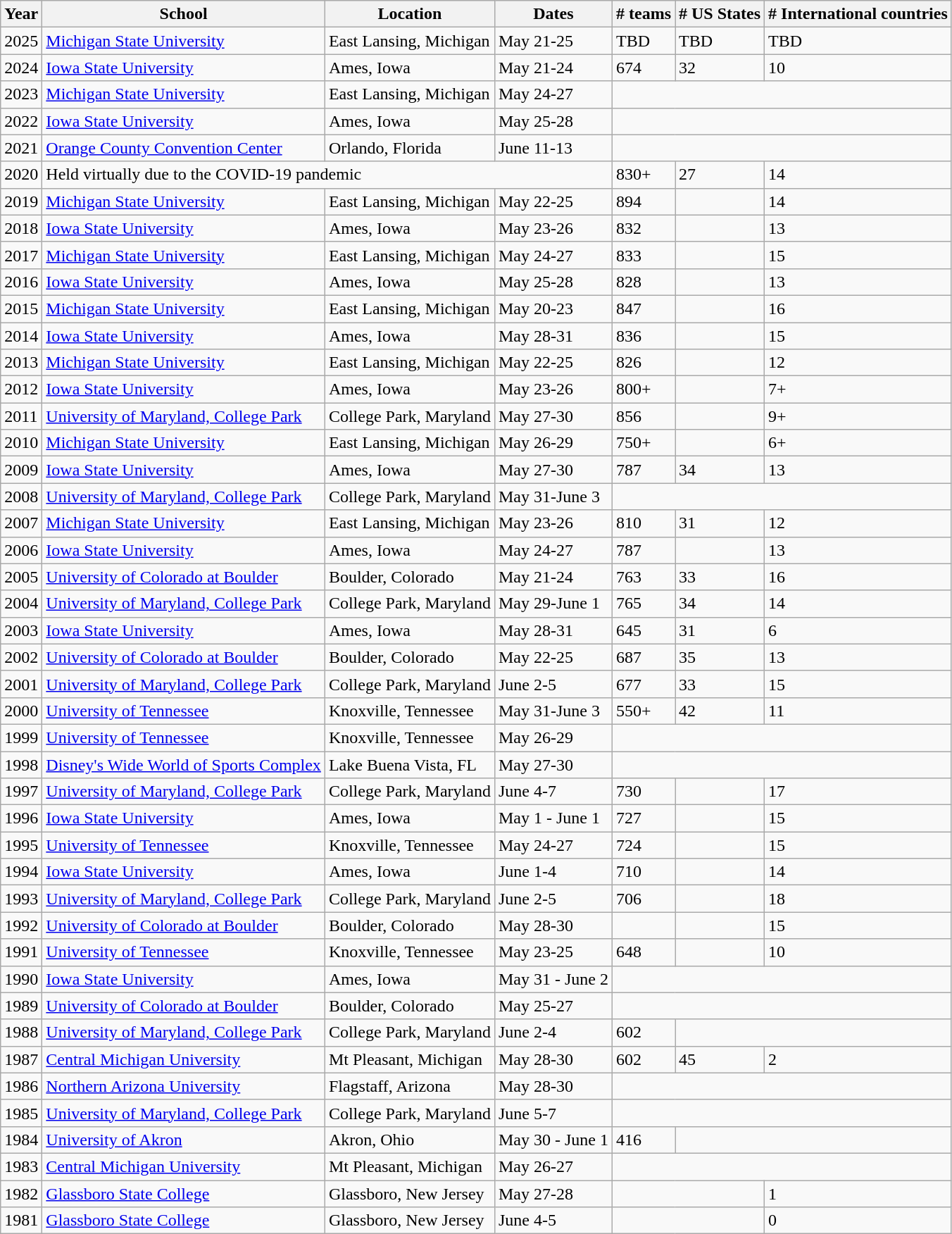<table class="wikitable sortable">
<tr>
<th>Year</th>
<th>School</th>
<th>Location</th>
<th>Dates</th>
<th># teams</th>
<th># US States</th>
<th># International countries</th>
</tr>
<tr>
<td>2025</td>
<td><a href='#'>Michigan State University</a></td>
<td>East Lansing, Michigan</td>
<td>May 21-25</td>
<td>TBD</td>
<td>TBD</td>
<td>TBD</td>
</tr>
<tr>
<td>2024</td>
<td><a href='#'>Iowa State University</a></td>
<td>Ames, Iowa</td>
<td>May 21-24</td>
<td>674</td>
<td>32</td>
<td>10</td>
</tr>
<tr>
<td>2023</td>
<td><a href='#'>Michigan State University</a></td>
<td>East Lansing, Michigan</td>
<td>May 24-27</td>
<td colspan=3></td>
</tr>
<tr>
<td>2022</td>
<td><a href='#'>Iowa State University</a></td>
<td>Ames, Iowa</td>
<td>May 25-28</td>
<td colspan=3></td>
</tr>
<tr>
<td>2021</td>
<td><a href='#'>Orange County Convention Center</a></td>
<td>Orlando, Florida</td>
<td>June 11-13</td>
<td colspan=3></td>
</tr>
<tr>
<td>2020</td>
<td colspan=3>Held virtually due to the COVID-19 pandemic</td>
<td>830+</td>
<td>27</td>
<td>14</td>
</tr>
<tr>
<td>2019</td>
<td><a href='#'>Michigan State University</a></td>
<td>East Lansing, Michigan</td>
<td>May 22-25</td>
<td>894</td>
<td></td>
<td>14</td>
</tr>
<tr>
<td>2018</td>
<td><a href='#'>Iowa State University</a></td>
<td>Ames, Iowa</td>
<td>May 23-26</td>
<td>832</td>
<td></td>
<td>13</td>
</tr>
<tr>
<td>2017</td>
<td><a href='#'>Michigan State University</a></td>
<td>East Lansing, Michigan</td>
<td>May 24-27</td>
<td>833</td>
<td></td>
<td>15</td>
</tr>
<tr>
<td>2016</td>
<td><a href='#'>Iowa State University</a></td>
<td>Ames, Iowa</td>
<td>May 25-28</td>
<td>828</td>
<td></td>
<td>13</td>
</tr>
<tr>
<td>2015</td>
<td><a href='#'>Michigan State University</a></td>
<td>East Lansing, Michigan</td>
<td>May 20-23</td>
<td>847</td>
<td></td>
<td>16</td>
</tr>
<tr>
<td>2014</td>
<td><a href='#'>Iowa State University</a></td>
<td>Ames, Iowa</td>
<td>May 28-31</td>
<td>836</td>
<td></td>
<td>15</td>
</tr>
<tr>
<td>2013</td>
<td><a href='#'>Michigan State University</a></td>
<td>East Lansing, Michigan</td>
<td>May 22-25</td>
<td>826</td>
<td></td>
<td>12</td>
</tr>
<tr>
<td>2012</td>
<td><a href='#'>Iowa State University</a></td>
<td>Ames, Iowa</td>
<td>May 23-26</td>
<td>800+</td>
<td></td>
<td>7+</td>
</tr>
<tr>
<td>2011</td>
<td><a href='#'>University of Maryland, College Park</a></td>
<td>College Park, Maryland</td>
<td>May 27-30</td>
<td>856</td>
<td></td>
<td>9+</td>
</tr>
<tr>
<td>2010</td>
<td><a href='#'>Michigan State University</a></td>
<td>East Lansing, Michigan</td>
<td>May 26-29</td>
<td>750+</td>
<td></td>
<td>6+</td>
</tr>
<tr>
<td>2009</td>
<td><a href='#'>Iowa State University</a></td>
<td>Ames, Iowa</td>
<td>May 27-30</td>
<td>787</td>
<td>34</td>
<td>13</td>
</tr>
<tr>
<td>2008</td>
<td><a href='#'>University of Maryland, College Park</a></td>
<td>College Park, Maryland</td>
<td>May 31-June 3</td>
<td colspan=3></td>
</tr>
<tr>
<td>2007</td>
<td><a href='#'>Michigan State University</a></td>
<td>East Lansing, Michigan</td>
<td>May 23-26</td>
<td>810</td>
<td>31</td>
<td>12</td>
</tr>
<tr>
<td>2006</td>
<td><a href='#'>Iowa State University</a></td>
<td>Ames, Iowa</td>
<td>May 24-27</td>
<td>787</td>
<td></td>
<td>13</td>
</tr>
<tr>
<td>2005</td>
<td><a href='#'>University of Colorado at Boulder</a></td>
<td>Boulder, Colorado</td>
<td>May 21-24</td>
<td>763</td>
<td>33</td>
<td>16</td>
</tr>
<tr>
<td>2004</td>
<td><a href='#'>University of Maryland, College Park</a></td>
<td>College Park, Maryland</td>
<td>May 29-June 1</td>
<td>765</td>
<td>34</td>
<td>14</td>
</tr>
<tr>
<td>2003</td>
<td><a href='#'>Iowa State University</a></td>
<td>Ames, Iowa</td>
<td>May 28-31</td>
<td>645</td>
<td>31</td>
<td>6</td>
</tr>
<tr>
<td>2002</td>
<td><a href='#'>University of Colorado at Boulder</a></td>
<td>Boulder, Colorado</td>
<td>May 22-25</td>
<td>687</td>
<td>35</td>
<td>13</td>
</tr>
<tr>
<td>2001</td>
<td><a href='#'>University of Maryland, College Park</a></td>
<td>College Park, Maryland</td>
<td>June 2-5</td>
<td>677</td>
<td>33</td>
<td>15</td>
</tr>
<tr>
<td>2000</td>
<td><a href='#'>University of Tennessee</a></td>
<td>Knoxville, Tennessee</td>
<td>May 31-June 3</td>
<td>550+</td>
<td>42</td>
<td>11</td>
</tr>
<tr>
<td>1999</td>
<td><a href='#'>University of Tennessee</a></td>
<td>Knoxville, Tennessee</td>
<td>May 26-29</td>
<td colspan=3></td>
</tr>
<tr>
<td>1998</td>
<td><a href='#'>Disney's Wide World of Sports Complex</a></td>
<td>Lake Buena Vista, FL</td>
<td>May 27-30</td>
<td colspan=3></td>
</tr>
<tr>
<td>1997</td>
<td><a href='#'>University of Maryland, College Park</a></td>
<td>College Park, Maryland</td>
<td>June 4-7</td>
<td>730</td>
<td></td>
<td>17</td>
</tr>
<tr>
<td>1996</td>
<td><a href='#'>Iowa State University</a></td>
<td>Ames, Iowa</td>
<td>May 1 - June 1</td>
<td>727</td>
<td></td>
<td>15</td>
</tr>
<tr>
<td>1995</td>
<td><a href='#'>University of Tennessee</a></td>
<td>Knoxville, Tennessee</td>
<td>May 24-27</td>
<td>724</td>
<td></td>
<td>15</td>
</tr>
<tr>
<td>1994</td>
<td><a href='#'>Iowa State University</a></td>
<td>Ames, Iowa</td>
<td>June 1-4</td>
<td>710</td>
<td></td>
<td>14</td>
</tr>
<tr>
<td>1993</td>
<td><a href='#'>University of Maryland, College Park</a></td>
<td>College Park, Maryland</td>
<td>June 2-5</td>
<td>706</td>
<td></td>
<td>18</td>
</tr>
<tr>
<td>1992</td>
<td><a href='#'>University of Colorado at Boulder</a></td>
<td>Boulder, Colorado</td>
<td>May 28-30</td>
<td></td>
<td></td>
<td>15</td>
</tr>
<tr>
<td>1991</td>
<td><a href='#'>University of Tennessee</a></td>
<td>Knoxville, Tennessee</td>
<td>May 23-25</td>
<td>648</td>
<td></td>
<td>10</td>
</tr>
<tr>
<td>1990</td>
<td><a href='#'>Iowa State University</a></td>
<td>Ames, Iowa</td>
<td>May 31 - June 2</td>
<td colspan=3></td>
</tr>
<tr>
<td>1989</td>
<td><a href='#'>University of Colorado at Boulder</a></td>
<td>Boulder, Colorado</td>
<td>May 25-27</td>
<td colspan=3></td>
</tr>
<tr>
<td>1988</td>
<td><a href='#'>University of Maryland, College Park</a></td>
<td>College Park, Maryland</td>
<td>June 2-4</td>
<td>602</td>
<td colspan=2></td>
</tr>
<tr>
<td>1987</td>
<td><a href='#'>Central Michigan University</a></td>
<td>Mt Pleasant, Michigan</td>
<td>May 28-30</td>
<td>602</td>
<td>45</td>
<td>2</td>
</tr>
<tr>
<td>1986</td>
<td><a href='#'>Northern Arizona University</a></td>
<td>Flagstaff, Arizona</td>
<td>May 28-30</td>
<td colspan=3></td>
</tr>
<tr>
<td>1985</td>
<td><a href='#'>University of Maryland, College Park</a></td>
<td>College Park, Maryland</td>
<td>June 5-7</td>
<td colspan=3></td>
</tr>
<tr>
<td>1984</td>
<td><a href='#'>University of Akron</a></td>
<td>Akron, Ohio</td>
<td>May 30 - June 1</td>
<td>416</td>
<td colspan=2></td>
</tr>
<tr>
<td>1983</td>
<td><a href='#'>Central Michigan University</a></td>
<td>Mt Pleasant, Michigan</td>
<td>May 26-27</td>
<td colspan=3></td>
</tr>
<tr>
<td>1982</td>
<td><a href='#'>Glassboro State College</a></td>
<td>Glassboro, New Jersey</td>
<td>May 27-28</td>
<td colspan=2></td>
<td>1</td>
</tr>
<tr>
<td>1981</td>
<td><a href='#'>Glassboro State College</a></td>
<td>Glassboro, New Jersey</td>
<td>June 4-5</td>
<td colspan=2></td>
<td>0</td>
</tr>
</table>
